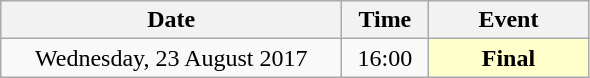<table class = "wikitable" style="text-align:center;">
<tr>
<th width="220">Date</th>
<th width="50">Time</th>
<th width="100">Event</th>
</tr>
<tr>
<td>Wednesday, 23 August 2017</td>
<td>16:00</td>
<td bgcolor="ffffcc"><strong>Final</strong></td>
</tr>
</table>
